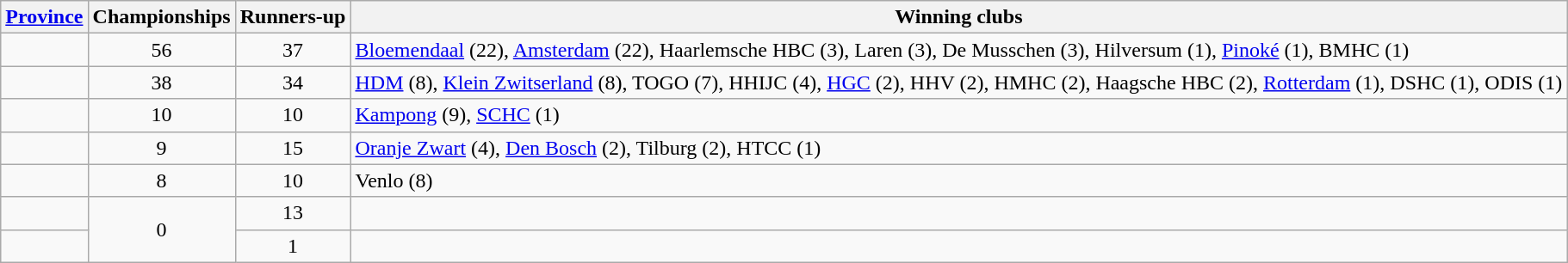<table class=wikitable>
<tr>
<th><a href='#'>Province</a></th>
<th>Championships</th>
<th>Runners-up</th>
<th>Winning clubs</th>
</tr>
<tr>
<td></td>
<td align=center>56</td>
<td align="center">37</td>
<td><a href='#'>Bloemendaal</a> (22), <a href='#'>Amsterdam</a> (22), Haarlemsche HBC (3), Laren (3), De Musschen (3), Hilversum (1), <a href='#'>Pinoké</a> (1), BMHC (1)</td>
</tr>
<tr>
<td></td>
<td align=center>38</td>
<td align=center>34</td>
<td><a href='#'>HDM</a> (8), <a href='#'>Klein Zwitserland</a> (8), TOGO (7), HHIJC (4), <a href='#'>HGC</a> (2), HHV (2), HMHC (2), Haagsche HBC (2), <a href='#'>Rotterdam</a> (1), DSHC (1), ODIS (1)</td>
</tr>
<tr>
<td></td>
<td align=center>10</td>
<td align=center>10</td>
<td><a href='#'>Kampong</a> (9), <a href='#'>SCHC</a> (1)</td>
</tr>
<tr>
<td></td>
<td align=center>9</td>
<td align=center>15</td>
<td><a href='#'>Oranje Zwart</a> (4), <a href='#'>Den Bosch</a> (2), Tilburg (2), HTCC (1)</td>
</tr>
<tr>
<td></td>
<td align=center>8</td>
<td align=center>10</td>
<td>Venlo (8)</td>
</tr>
<tr>
<td></td>
<td align=center rowspan=2>0</td>
<td align=center>13</td>
<td></td>
</tr>
<tr>
<td></td>
<td align=center>1</td>
<td></td>
</tr>
</table>
